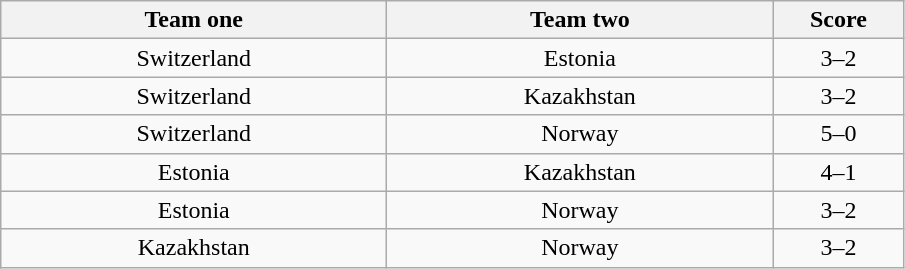<table class="wikitable" style="text-align: center">
<tr>
<th width=250>Team one</th>
<th width=250>Team two</th>
<th width=80>Score</th>
</tr>
<tr>
<td> Switzerland</td>
<td> Estonia</td>
<td>3–2</td>
</tr>
<tr>
<td> Switzerland</td>
<td> Kazakhstan</td>
<td>3–2</td>
</tr>
<tr>
<td> Switzerland</td>
<td> Norway</td>
<td>5–0</td>
</tr>
<tr>
<td> Estonia</td>
<td> Kazakhstan</td>
<td>4–1</td>
</tr>
<tr>
<td> Estonia</td>
<td> Norway</td>
<td>3–2</td>
</tr>
<tr>
<td> Kazakhstan</td>
<td> Norway</td>
<td>3–2</td>
</tr>
</table>
